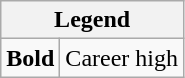<table class="wikitable">
<tr>
<th colspan="2">Legend</th>
</tr>
<tr>
<td><strong>Bold</strong></td>
<td>Career high</td>
</tr>
</table>
